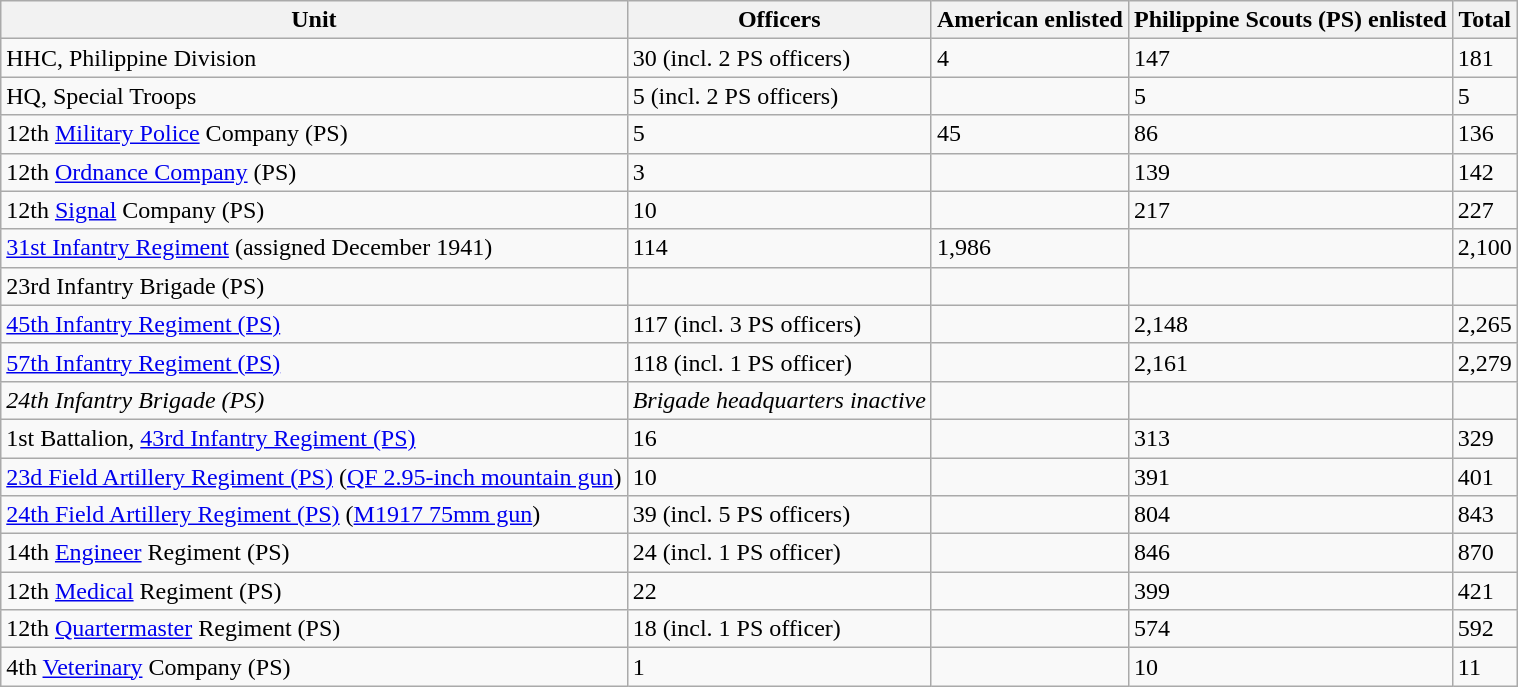<table class="wikitable">
<tr>
<th>Unit</th>
<th>Officers</th>
<th>American enlisted</th>
<th>Philippine Scouts (PS) enlisted</th>
<th>Total</th>
</tr>
<tr>
<td>HHC, Philippine Division</td>
<td>30 (incl. 2 PS officers)</td>
<td>4</td>
<td>147</td>
<td>181</td>
</tr>
<tr>
<td>HQ, Special Troops</td>
<td>5 (incl. 2 PS officers)</td>
<td></td>
<td>5</td>
<td>5</td>
</tr>
<tr>
<td>12th <a href='#'>Military Police</a> Company (PS)</td>
<td>5</td>
<td>45</td>
<td>86</td>
<td>136</td>
</tr>
<tr>
<td>12th <a href='#'>Ordnance Company</a> (PS)</td>
<td>3</td>
<td></td>
<td>139</td>
<td>142</td>
</tr>
<tr>
<td>12th <a href='#'>Signal</a> Company (PS)</td>
<td>10</td>
<td></td>
<td>217</td>
<td>227</td>
</tr>
<tr>
<td><a href='#'>31st Infantry Regiment</a> (assigned December 1941)</td>
<td>114</td>
<td>1,986</td>
<td></td>
<td>2,100</td>
</tr>
<tr>
<td>23rd Infantry Brigade (PS)</td>
<td></td>
<td></td>
<td></td>
<td></td>
</tr>
<tr>
<td><a href='#'>45th Infantry Regiment (PS)</a></td>
<td>117 (incl. 3 PS officers)</td>
<td></td>
<td>2,148</td>
<td>2,265</td>
</tr>
<tr>
<td><a href='#'>57th Infantry Regiment (PS)</a></td>
<td>118 (incl. 1 PS officer)</td>
<td></td>
<td>2,161</td>
<td>2,279</td>
</tr>
<tr>
<td><em>24th Infantry Brigade (PS)</em></td>
<td><em>Brigade headquarters inactive</em></td>
<td></td>
<td></td>
<td></td>
</tr>
<tr>
<td>1st Battalion, <a href='#'>43rd Infantry Regiment (PS)</a></td>
<td>16</td>
<td></td>
<td>313</td>
<td>329</td>
</tr>
<tr>
<td><a href='#'>23d Field Artillery Regiment (PS)</a> (<a href='#'>QF 2.95-inch mountain gun</a>)</td>
<td>10</td>
<td></td>
<td>391</td>
<td>401</td>
</tr>
<tr>
<td><a href='#'>24th Field Artillery Regiment (PS)</a> (<a href='#'>M1917 75mm gun</a>)</td>
<td>39 (incl. 5 PS officers)</td>
<td></td>
<td>804</td>
<td>843</td>
</tr>
<tr>
<td>14th <a href='#'>Engineer</a> Regiment (PS)</td>
<td>24 (incl. 1 PS officer)</td>
<td></td>
<td>846</td>
<td>870</td>
</tr>
<tr>
<td>12th <a href='#'>Medical</a> Regiment (PS)</td>
<td>22</td>
<td></td>
<td>399</td>
<td>421</td>
</tr>
<tr>
<td>12th <a href='#'>Quartermaster</a> Regiment (PS)</td>
<td>18 (incl. 1 PS officer)</td>
<td></td>
<td>574</td>
<td>592</td>
</tr>
<tr>
<td>4th <a href='#'>Veterinary</a> Company (PS)</td>
<td>1</td>
<td></td>
<td>10</td>
<td>11</td>
</tr>
</table>
